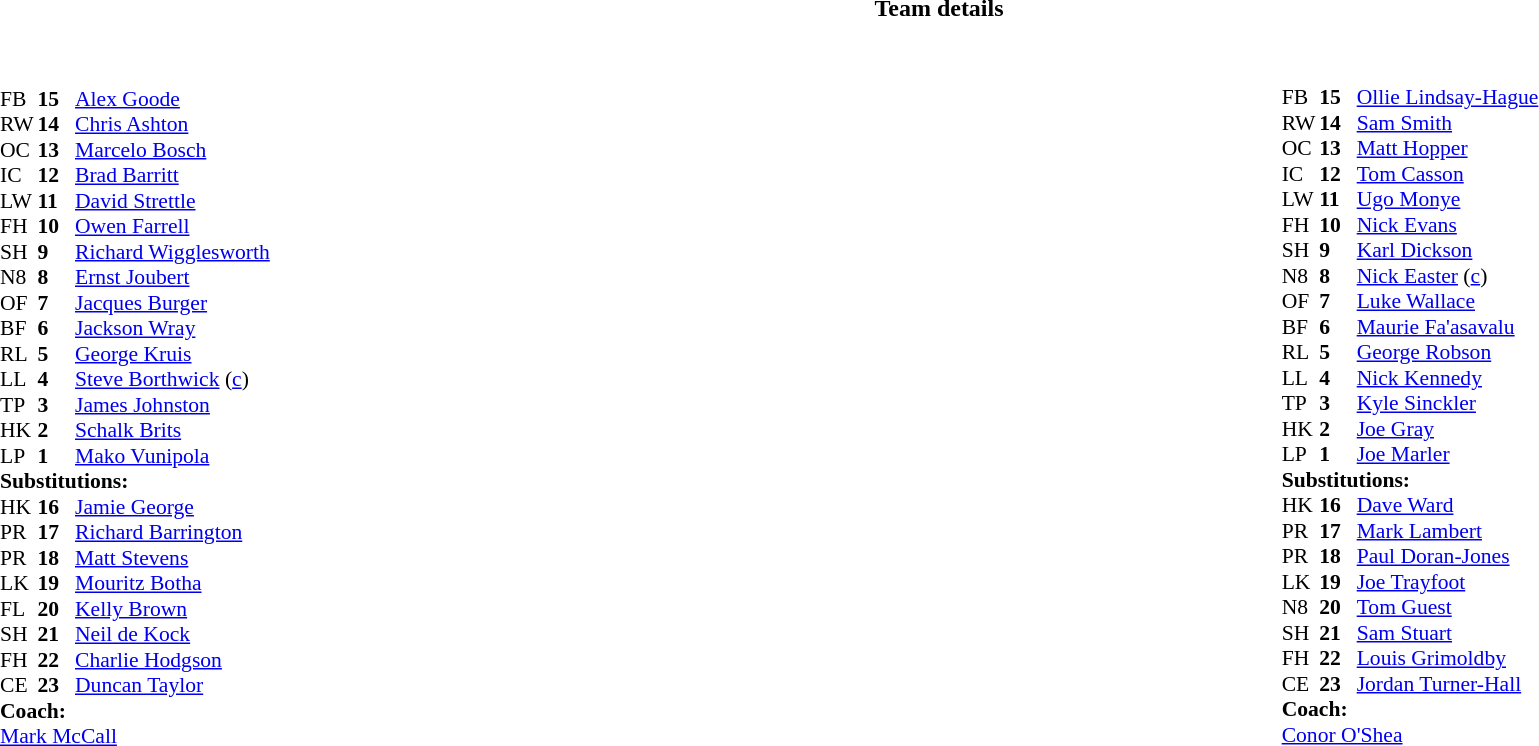<table border="0" style="width:100%;" class="collapsible collapsed">
<tr>
<th>Team details</th>
</tr>
<tr>
<td><br><table style="width:100%;">
<tr>
<td style="vertical-align:top; width:50%;"><br><table style="font-size: 90%" cellspacing="0" cellpadding="0">
<tr>
<th width="25"></th>
<th width="25"></th>
</tr>
<tr>
<td>FB</td>
<td><strong>15</strong></td>
<td> <a href='#'>Alex Goode</a></td>
</tr>
<tr>
<td>RW</td>
<td><strong>14</strong></td>
<td> <a href='#'>Chris Ashton</a></td>
</tr>
<tr>
<td>OC</td>
<td><strong>13</strong></td>
<td> <a href='#'>Marcelo Bosch</a></td>
</tr>
<tr>
<td>IC</td>
<td><strong>12</strong></td>
<td> <a href='#'>Brad Barritt</a></td>
</tr>
<tr>
<td>LW</td>
<td><strong>11</strong></td>
<td> <a href='#'>David Strettle</a></td>
<td></td>
<td></td>
</tr>
<tr>
<td>FH</td>
<td><strong>10</strong></td>
<td> <a href='#'>Owen Farrell</a></td>
<td></td>
<td></td>
</tr>
<tr>
<td>SH</td>
<td><strong>9</strong></td>
<td> <a href='#'>Richard Wigglesworth</a></td>
<td></td>
<td></td>
</tr>
<tr>
<td>N8</td>
<td><strong>8</strong></td>
<td> <a href='#'>Ernst Joubert</a></td>
</tr>
<tr>
<td>OF</td>
<td><strong>7</strong></td>
<td> <a href='#'>Jacques Burger</a></td>
</tr>
<tr>
<td>BF</td>
<td><strong>6</strong></td>
<td> <a href='#'>Jackson Wray</a></td>
<td></td>
<td></td>
</tr>
<tr>
<td>RL</td>
<td><strong>5</strong></td>
<td> <a href='#'>George Kruis</a></td>
<td></td>
<td></td>
</tr>
<tr>
<td>LL</td>
<td><strong>4</strong></td>
<td> <a href='#'>Steve Borthwick</a> (<a href='#'>c</a>)</td>
<td></td>
</tr>
<tr>
<td>TP</td>
<td><strong>3</strong></td>
<td> <a href='#'>James Johnston</a></td>
<td></td>
<td></td>
</tr>
<tr>
<td>HK</td>
<td><strong>2</strong></td>
<td> <a href='#'>Schalk Brits</a></td>
<td></td>
<td></td>
</tr>
<tr>
<td>LP</td>
<td><strong>1</strong></td>
<td> <a href='#'>Mako Vunipola</a></td>
<td></td>
<td></td>
</tr>
<tr>
<td colspan=3><strong>Substitutions:</strong></td>
</tr>
<tr>
<td>HK</td>
<td><strong>16</strong></td>
<td> <a href='#'>Jamie George</a></td>
<td></td>
<td></td>
</tr>
<tr>
<td>PR</td>
<td><strong>17</strong></td>
<td> <a href='#'>Richard Barrington</a></td>
<td></td>
<td></td>
</tr>
<tr>
<td>PR</td>
<td><strong>18</strong></td>
<td> <a href='#'>Matt Stevens</a></td>
<td></td>
<td></td>
</tr>
<tr>
<td>LK</td>
<td><strong>19</strong></td>
<td> <a href='#'>Mouritz Botha</a></td>
<td></td>
<td></td>
</tr>
<tr>
<td>FL</td>
<td><strong>20</strong></td>
<td> <a href='#'>Kelly Brown</a></td>
<td></td>
<td></td>
</tr>
<tr>
<td>SH</td>
<td><strong>21</strong></td>
<td> <a href='#'>Neil de Kock</a></td>
<td></td>
<td></td>
</tr>
<tr>
<td>FH</td>
<td><strong>22</strong></td>
<td> <a href='#'>Charlie Hodgson</a></td>
<td></td>
<td></td>
</tr>
<tr>
<td>CE</td>
<td><strong>23</strong></td>
<td> <a href='#'>Duncan Taylor</a></td>
<td></td>
<td></td>
</tr>
<tr>
<td colspan=3><strong>Coach:</strong></td>
</tr>
<tr>
<td colspan="4"> <a href='#'>Mark McCall</a></td>
</tr>
<tr>
</tr>
</table>
</td>
<td style="vertical-align:top;width:50%;font-size:90%"><br><table cellspacing="0" cellpadding="0" style="margin:auto">
<tr>
<th width="25"></th>
<th width="25"></th>
</tr>
<tr>
<td>FB</td>
<td><strong>15</strong></td>
<td> <a href='#'>Ollie Lindsay-Hague</a></td>
</tr>
<tr>
<td>RW</td>
<td><strong>14</strong></td>
<td> <a href='#'>Sam Smith</a></td>
</tr>
<tr>
<td>OC</td>
<td><strong>13</strong></td>
<td> <a href='#'>Matt Hopper</a></td>
</tr>
<tr>
<td>IC</td>
<td><strong>12</strong></td>
<td> <a href='#'>Tom Casson</a></td>
</tr>
<tr>
<td>LW</td>
<td><strong>11</strong></td>
<td> <a href='#'>Ugo Monye</a></td>
<td></td>
<td></td>
</tr>
<tr>
<td>FH</td>
<td><strong>10</strong></td>
<td> <a href='#'>Nick Evans</a></td>
</tr>
<tr>
<td>SH</td>
<td><strong>9</strong></td>
<td> <a href='#'>Karl Dickson</a></td>
<td></td>
<td></td>
</tr>
<tr>
<td>N8</td>
<td><strong>8</strong></td>
<td> <a href='#'>Nick Easter</a> (<a href='#'>c</a>)</td>
</tr>
<tr>
<td>OF</td>
<td><strong>7</strong></td>
<td> <a href='#'>Luke Wallace</a></td>
</tr>
<tr>
<td>BF</td>
<td><strong>6</strong></td>
<td> <a href='#'>Maurie Fa'asavalu</a></td>
<td></td>
<td></td>
</tr>
<tr>
<td>RL</td>
<td><strong>5</strong></td>
<td> <a href='#'>George Robson</a></td>
</tr>
<tr>
<td>LL</td>
<td><strong>4</strong></td>
<td> <a href='#'>Nick Kennedy</a></td>
<td></td>
<td></td>
</tr>
<tr>
<td>TP</td>
<td><strong>3</strong></td>
<td> <a href='#'>Kyle Sinckler</a></td>
<td></td>
<td></td>
</tr>
<tr>
<td>HK</td>
<td><strong>2</strong></td>
<td> <a href='#'>Joe Gray</a></td>
<td></td>
<td></td>
</tr>
<tr>
<td>LP</td>
<td><strong>1</strong></td>
<td> <a href='#'>Joe Marler</a></td>
<td></td>
<td></td>
</tr>
<tr>
<td colspan=3><strong>Substitutions:</strong></td>
</tr>
<tr>
<td>HK</td>
<td><strong>16</strong></td>
<td> <a href='#'>Dave Ward</a></td>
<td></td>
<td></td>
</tr>
<tr>
<td>PR</td>
<td><strong>17</strong></td>
<td> <a href='#'>Mark Lambert</a></td>
<td></td>
<td></td>
</tr>
<tr>
<td>PR</td>
<td><strong>18</strong></td>
<td> <a href='#'>Paul Doran-Jones</a></td>
<td></td>
<td></td>
</tr>
<tr>
<td>LK</td>
<td><strong>19</strong></td>
<td> <a href='#'>Joe Trayfoot</a></td>
<td></td>
<td></td>
<td></td>
</tr>
<tr>
<td>N8</td>
<td><strong>20</strong></td>
<td> <a href='#'>Tom Guest</a></td>
<td></td>
<td></td>
</tr>
<tr>
<td>SH</td>
<td><strong>21</strong></td>
<td> <a href='#'>Sam Stuart</a></td>
<td></td>
<td></td>
</tr>
<tr>
<td>FH</td>
<td><strong>22</strong></td>
<td> <a href='#'>Louis Grimoldby</a></td>
<td></td>
<td></td>
</tr>
<tr>
<td>CE</td>
<td><strong>23</strong></td>
<td> <a href='#'>Jordan Turner-Hall</a></td>
<td></td>
<td></td>
<td></td>
</tr>
<tr>
<td colspan=3><strong>Coach:</strong></td>
</tr>
<tr>
<td colspan="4"> <a href='#'>Conor O'Shea</a></td>
</tr>
<tr>
</tr>
</table>
</td>
</tr>
</table>
</td>
</tr>
</table>
